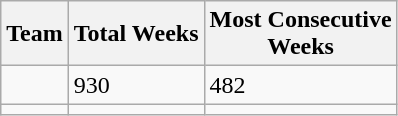<table class="wikitable sortable">
<tr>
<th>Team</th>
<th>Total Weeks</th>
<th>Most Consecutive<br>Weeks</th>
</tr>
<tr>
<td></td>
<td>930</td>
<td>482</td>
</tr>
<tr>
<td></td>
<td></td>
<td></td>
</tr>
</table>
